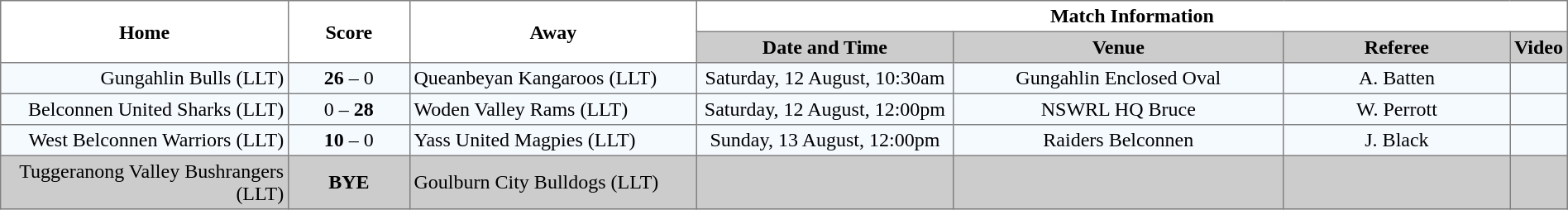<table border="1" cellpadding="3" cellspacing="0" width="100%" style="border-collapse:collapse;  text-align:center;">
<tr>
<th rowspan="2" width="19%">Home</th>
<th rowspan="2" width="8%">Score</th>
<th rowspan="2" width="19%">Away</th>
<th colspan="4">Match Information</th>
</tr>
<tr style="background:#CCCCCC">
<th width="17%">Date and Time</th>
<th width="22%">Venue</th>
<th width="50%">Referee</th>
<th>Video</th>
</tr>
<tr style="text-align:center; background:#f5faff;">
<td align="right">Gungahlin Bulls (LLT) </td>
<td><strong>26</strong> – 0</td>
<td align="left"> Queanbeyan Kangaroos (LLT)</td>
<td>Saturday, 12 August, 10:30am</td>
<td>Gungahlin Enclosed Oval</td>
<td>A. Batten</td>
<td></td>
</tr>
<tr style="text-align:center; background:#f5faff;">
<td align="right">Belconnen United Sharks (LLT) </td>
<td>0 – <strong>28</strong></td>
<td align="left"> Woden Valley Rams (LLT)</td>
<td>Saturday, 12 August, 12:00pm</td>
<td>NSWRL HQ Bruce</td>
<td>W. Perrott</td>
<td></td>
</tr>
<tr style="text-align:center; background:#f5faff;">
<td align="right">West Belconnen Warriors (LLT) </td>
<td><strong>10</strong> – 0</td>
<td align="left"> Yass United Magpies (LLT)</td>
<td>Sunday, 13 August, 12:00pm</td>
<td>Raiders Belconnen</td>
<td>J. Black</td>
<td></td>
</tr>
<tr style="text-align:center; background:#CCCCCC;">
<td align="right">Tuggeranong Valley Bushrangers (LLT) </td>
<td><strong>BYE</strong></td>
<td align="left"> Goulburn City Bulldogs (LLT)</td>
<td></td>
<td></td>
<td></td>
<td></td>
</tr>
</table>
